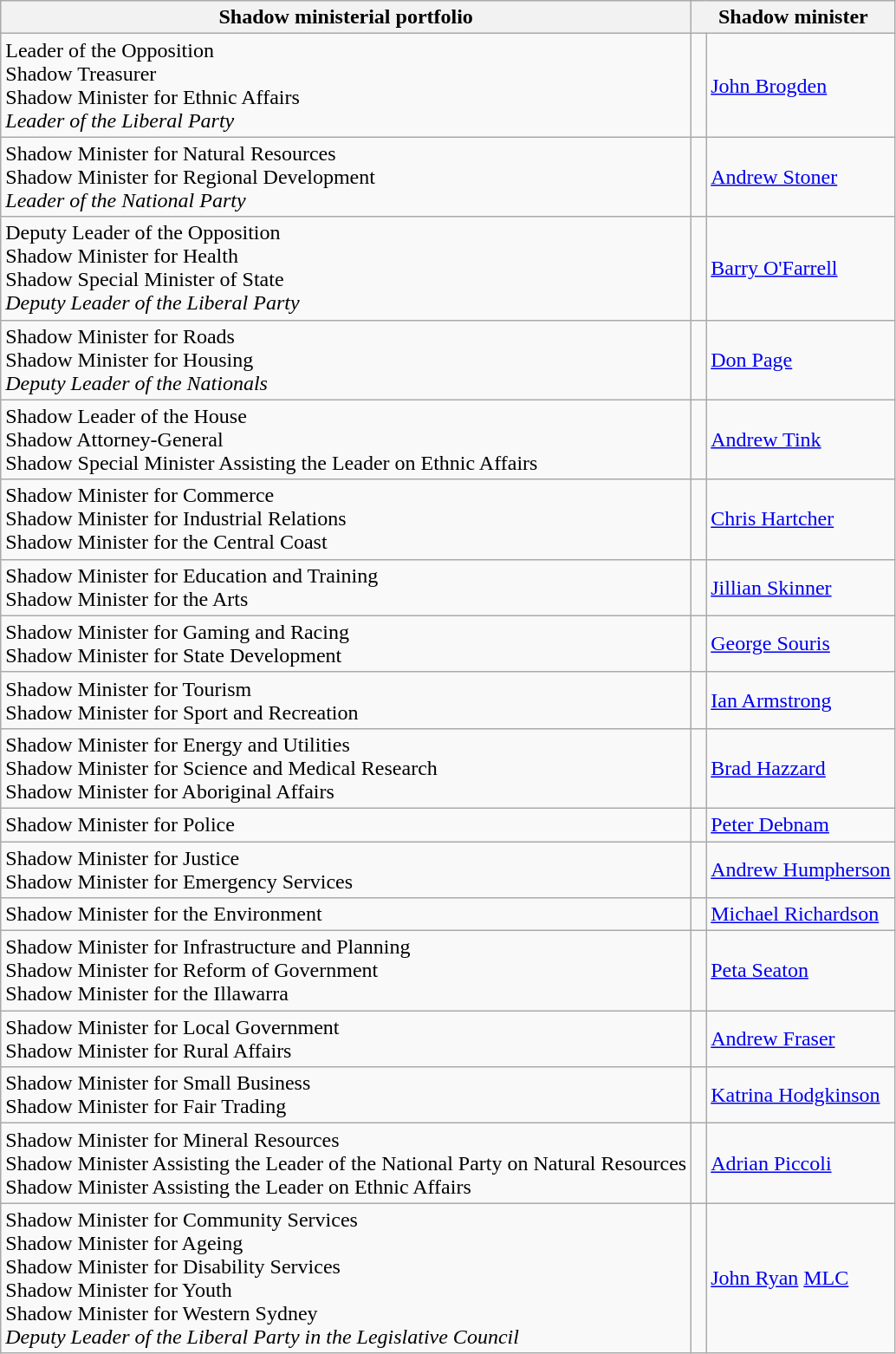<table class="wikitable">
<tr>
<th>Shadow ministerial portfolio</th>
<th colspan="2">Shadow minister</th>
</tr>
<tr>
<td>Leader of the Opposition<br>Shadow Treasurer<br>Shadow Minister for Ethnic Affairs<br><em>Leader of the Liberal Party</em></td>
<td> </td>
<td><a href='#'>John Brogden</a> </td>
</tr>
<tr>
<td>Shadow Minister for Natural Resources<br>Shadow Minister for Regional Development<br><em>Leader of the National Party</em></td>
<td> </td>
<td><a href='#'>Andrew Stoner</a> </td>
</tr>
<tr>
<td>Deputy Leader of the Opposition<br>Shadow Minister for Health<br>Shadow Special Minister of State<br><em>Deputy Leader of the Liberal Party</em></td>
<td> </td>
<td><a href='#'>Barry O'Farrell</a> </td>
</tr>
<tr>
<td>Shadow Minister for Roads<br>Shadow Minister for Housing<br><em>Deputy Leader of the Nationals</em></td>
<td> </td>
<td><a href='#'>Don Page</a> </td>
</tr>
<tr>
<td>Shadow Leader of the House<br>Shadow Attorney-General<br>Shadow Special Minister Assisting the Leader on Ethnic Affairs<br></td>
<td> </td>
<td><a href='#'>Andrew Tink</a> </td>
</tr>
<tr>
<td>Shadow Minister for Commerce<br>Shadow Minister for Industrial Relations<br>Shadow Minister for the Central Coast</td>
<td> </td>
<td><a href='#'>Chris Hartcher</a> </td>
</tr>
<tr>
<td>Shadow Minister for Education and Training<br>Shadow Minister for the Arts<br></td>
<td> </td>
<td><a href='#'>Jillian Skinner</a> </td>
</tr>
<tr>
<td>Shadow Minister for Gaming and Racing<br>Shadow Minister for State Development</td>
<td> </td>
<td><a href='#'>George Souris</a> </td>
</tr>
<tr>
<td>Shadow Minister for Tourism<br>Shadow Minister for Sport and Recreation</td>
<td> </td>
<td><a href='#'>Ian Armstrong</a> </td>
</tr>
<tr>
<td>Shadow Minister for Energy and Utilities<br>Shadow Minister for Science and Medical Research<br>Shadow Minister for Aboriginal Affairs<br></td>
<td> </td>
<td><a href='#'>Brad Hazzard</a> </td>
</tr>
<tr>
<td>Shadow Minister for Police</td>
<td> </td>
<td><a href='#'>Peter Debnam</a> </td>
</tr>
<tr>
<td>Shadow Minister for Justice<br>Shadow Minister for Emergency Services</td>
<td> </td>
<td><a href='#'>Andrew Humpherson</a> </td>
</tr>
<tr>
<td>Shadow Minister for the Environment</td>
<td> </td>
<td><a href='#'>Michael Richardson</a> </td>
</tr>
<tr>
<td>Shadow Minister for Infrastructure and Planning<br>Shadow Minister for Reform of Government<br>Shadow Minister for the Illawarra</td>
<td> </td>
<td><a href='#'>Peta Seaton</a> </td>
</tr>
<tr>
<td>Shadow Minister for Local Government<br>Shadow Minister for Rural Affairs</td>
<td> </td>
<td><a href='#'>Andrew Fraser</a> </td>
</tr>
<tr>
<td>Shadow Minister for Small Business<br>Shadow Minister for Fair Trading</td>
<td> </td>
<td><a href='#'>Katrina Hodgkinson</a> </td>
</tr>
<tr>
<td>Shadow Minister for Mineral Resources<br>Shadow Minister Assisting the Leader of the National Party on Natural Resources<br>Shadow Minister Assisting the Leader on Ethnic Affairs</td>
<td> </td>
<td><a href='#'>Adrian Piccoli</a> </td>
</tr>
<tr>
<td>Shadow Minister for Community Services<br>Shadow Minister for Ageing<br>Shadow Minister for Disability Services<br>Shadow Minister for Youth<br>Shadow Minister for Western Sydney<br><em>Deputy Leader of the Liberal Party in the Legislative Council</em></td>
<td> </td>
<td><a href='#'>John Ryan</a> <a href='#'>MLC</a> </td>
</tr>
</table>
